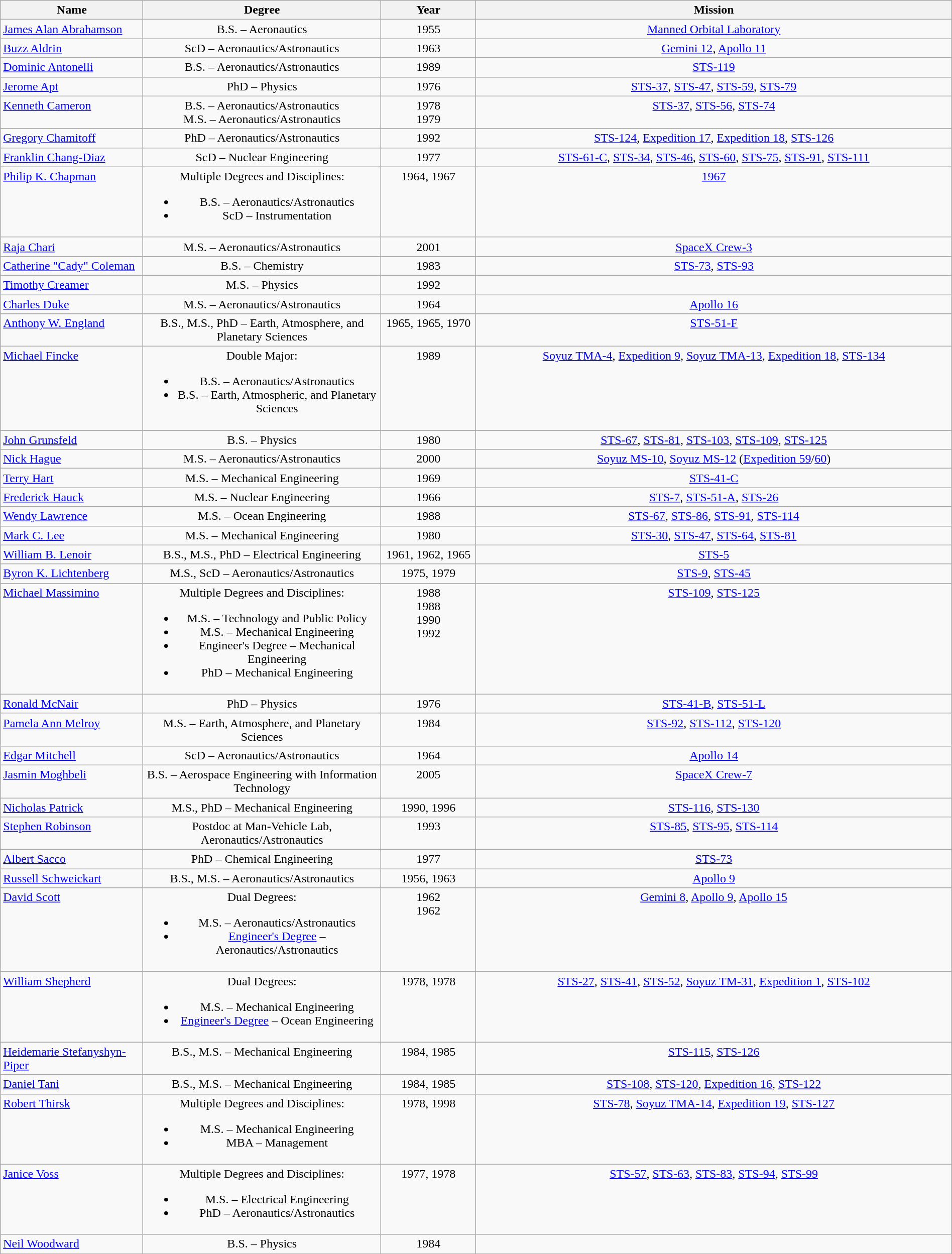<table class="wikitable sortable" style="width:100%">
<tr>
<th style="width:15%;">Name</th>
<th style="width:25%;">Degree</th>
<th style="width:10%;">Year</th>
<th style="width:*;">Mission</th>
</tr>
<tr valign="top">
<td><a href='#'>James Alan Abrahamson</a></td>
<td style="text-align:center;">B.S. – Aeronautics</td>
<td style="text-align:center;">1955</td>
<td style="text-align:center;"><a href='#'>Manned Orbital Laboratory</a></td>
</tr>
<tr valign="top">
<td><a href='#'>Buzz Aldrin</a></td>
<td style="text-align:center;">ScD – Aeronautics/Astronautics</td>
<td style="text-align:center;">1963</td>
<td style="text-align:center;"><a href='#'>Gemini 12</a>, <a href='#'>Apollo 11</a></td>
</tr>
<tr valign="top">
<td><a href='#'>Dominic Antonelli</a></td>
<td style="text-align:center;">B.S. – Aeronautics/Astronautics</td>
<td style="text-align:center;">1989</td>
<td style="text-align:center;"><a href='#'>STS-119</a></td>
</tr>
<tr valign="top">
<td><a href='#'>Jerome Apt</a></td>
<td style="text-align:center;">PhD – Physics</td>
<td style="text-align:center;">1976</td>
<td style="text-align:center;"><a href='#'>STS-37</a>, <a href='#'>STS-47</a>, <a href='#'>STS-59</a>, <a href='#'>STS-79</a></td>
</tr>
<tr valign="top">
<td><a href='#'>Kenneth Cameron</a></td>
<td style="text-align:center;">B.S. – Aeronautics/Astronautics<br>M.S. – Aeronautics/Astronautics</td>
<td style="text-align:center;">1978<br>1979</td>
<td style="text-align:center;"><a href='#'>STS-37</a>, <a href='#'>STS-56</a>, <a href='#'>STS-74</a></td>
</tr>
<tr valign="top">
<td><a href='#'>Gregory Chamitoff</a></td>
<td style="text-align:center;">PhD – Aeronautics/Astronautics</td>
<td style="text-align:center;">1992</td>
<td style="text-align:center;"><a href='#'>STS-124</a>, <a href='#'>Expedition 17</a>, <a href='#'>Expedition 18</a>, <a href='#'>STS-126</a></td>
</tr>
<tr valign="top">
<td><a href='#'>Franklin Chang-Diaz</a></td>
<td style="text-align:center;">ScD – Nuclear Engineering</td>
<td style="text-align:center;">1977</td>
<td style="text-align:center;"><a href='#'>STS-61-C</a>, <a href='#'>STS-34</a>, <a href='#'>STS-46</a>, <a href='#'>STS-60</a>, <a href='#'>STS-75</a>, <a href='#'>STS-91</a>, <a href='#'>STS-111</a></td>
</tr>
<tr valign="top">
<td><a href='#'>Philip K. Chapman</a></td>
<td style="text-align:center;">Multiple Degrees and Disciplines:<br><ul><li>B.S. – Aeronautics/Astronautics</li><li>ScD – Instrumentation</li></ul></td>
<td style="text-align:center;">1964, 1967</td>
<td style="text-align:center;"><a href='#'>1967</a></td>
</tr>
<tr>
<td><a href='#'>Raja Chari</a></td>
<td style="text-align:center;">M.S. – Aeronautics/Astronautics</td>
<td style="text-align:center;">2001</td>
<td style="text-align:center;"><a href='#'>SpaceX Crew-3</a></td>
</tr>
<tr valign="top">
<td><a href='#'>Catherine "Cady" Coleman</a></td>
<td style="text-align:center;">B.S. – Chemistry</td>
<td style="text-align:center;">1983</td>
<td style="text-align:center;"><a href='#'>STS-73</a>, <a href='#'>STS-93</a></td>
</tr>
<tr valign="top">
<td><a href='#'>Timothy Creamer</a></td>
<td style="text-align:center;">M.S. – Physics</td>
<td style="text-align:center;">1992</td>
<td style="text-align:center;"></td>
</tr>
<tr valign="top">
<td><a href='#'>Charles Duke</a></td>
<td style="text-align:center;">M.S. – Aeronautics/Astronautics</td>
<td style="text-align:center;">1964</td>
<td style="text-align:center;"><a href='#'>Apollo 16</a></td>
</tr>
<tr valign="top">
<td><a href='#'>Anthony W. England</a></td>
<td style="text-align:center;">B.S., M.S., PhD – Earth, Atmosphere, and Planetary Sciences</td>
<td style="text-align:center;">1965, 1965, 1970</td>
<td style="text-align:center;"><a href='#'>STS-51-F</a></td>
</tr>
<tr valign="top">
<td><a href='#'>Michael Fincke</a></td>
<td style="text-align:center;">Double Major:<br><ul><li>B.S. – Aeronautics/Astronautics</li><li>B.S. – Earth, Atmospheric, and Planetary Sciences</li></ul></td>
<td style="text-align:center;">1989</td>
<td style="text-align:center;"><a href='#'>Soyuz TMA-4</a>, <a href='#'>Expedition 9</a>, <a href='#'>Soyuz TMA-13</a>, <a href='#'>Expedition 18</a>, <a href='#'>STS-134</a></td>
</tr>
<tr valign="top">
<td><a href='#'>John Grunsfeld</a></td>
<td style="text-align:center;">B.S. – Physics</td>
<td style="text-align:center;">1980</td>
<td style="text-align:center;"><a href='#'>STS-67</a>, <a href='#'>STS-81</a>, <a href='#'>STS-103</a>, <a href='#'>STS-109</a>, <a href='#'>STS-125</a></td>
</tr>
<tr valign="top">
<td><a href='#'>Nick Hague</a></td>
<td style="text-align:center;">M.S. – Aeronautics/Astronautics</td>
<td style="text-align:center;">2000</td>
<td style="text-align:center;"><a href='#'>Soyuz MS-10</a>, <a href='#'>Soyuz MS-12</a> (<a href='#'>Expedition 59</a>/<a href='#'>60</a>)</td>
</tr>
<tr valign="top">
<td><a href='#'>Terry Hart</a></td>
<td style="text-align:center;">M.S. – Mechanical Engineering</td>
<td style="text-align:center;">1969</td>
<td style="text-align:center;"><a href='#'>STS-41-C</a></td>
</tr>
<tr valign="top">
<td><a href='#'>Frederick Hauck</a></td>
<td style="text-align:center;">M.S. – Nuclear Engineering</td>
<td style="text-align:center;">1966</td>
<td style="text-align:center;"><a href='#'>STS-7</a>, <a href='#'>STS-51-A</a>, <a href='#'>STS-26</a></td>
</tr>
<tr valign="top">
<td><a href='#'>Wendy Lawrence</a></td>
<td style="text-align:center;">M.S. – Ocean Engineering</td>
<td style="text-align:center;">1988</td>
<td style="text-align:center;"><a href='#'>STS-67</a>, <a href='#'>STS-86</a>, <a href='#'>STS-91</a>, <a href='#'>STS-114</a></td>
</tr>
<tr valign="top">
<td><a href='#'>Mark C. Lee</a></td>
<td style="text-align:center;">M.S. – Mechanical Engineering</td>
<td style="text-align:center;">1980</td>
<td style="text-align:center;"><a href='#'>STS-30</a>, <a href='#'>STS-47</a>, <a href='#'>STS-64</a>, <a href='#'>STS-81</a></td>
</tr>
<tr valign="top">
<td><a href='#'>William B. Lenoir</a></td>
<td style="text-align:center;">B.S., M.S., PhD – Electrical Engineering</td>
<td style="text-align:center;">1961, 1962, 1965</td>
<td style="text-align:center;"><a href='#'>STS-5</a></td>
</tr>
<tr valign="top">
<td><a href='#'>Byron K. Lichtenberg</a></td>
<td style="text-align:center;">M.S., ScD – Aeronautics/Astronautics</td>
<td style="text-align:center;">1975, 1979</td>
<td style="text-align:center;"><a href='#'>STS-9</a>, <a href='#'>STS-45</a></td>
</tr>
<tr valign="top">
<td><a href='#'>Michael Massimino</a></td>
<td style="text-align:center;">Multiple Degrees and Disciplines:<br><ul><li>M.S. – Technology and Public Policy</li><li>M.S. – Mechanical Engineering</li><li>Engineer's Degree – Mechanical Engineering</li><li>PhD – Mechanical Engineering</li></ul></td>
<td style="text-align:center;">1988<br>1988<br>1990<br>1992</td>
<td style="text-align:center;"><a href='#'>STS-109</a>, <a href='#'>STS-125</a></td>
</tr>
<tr valign="top">
<td><a href='#'>Ronald McNair</a></td>
<td style="text-align:center;">PhD – Physics</td>
<td style="text-align:center;">1976</td>
<td style="text-align:center;"><a href='#'>STS-41-B</a>, <a href='#'>STS-51-L</a></td>
</tr>
<tr valign="top">
<td><a href='#'>Pamela Ann Melroy</a></td>
<td style="text-align:center;">M.S. – Earth, Atmosphere, and Planetary Sciences</td>
<td style="text-align:center;">1984</td>
<td style="text-align:center;"><a href='#'>STS-92</a>, <a href='#'>STS-112</a>, <a href='#'>STS-120</a></td>
</tr>
<tr valign="top">
<td><a href='#'>Edgar Mitchell</a></td>
<td style="text-align:center;">ScD – Aeronautics/Astronautics</td>
<td style="text-align:center;">1964</td>
<td style="text-align:center;"><a href='#'>Apollo 14</a></td>
</tr>
<tr valign="top">
<td><a href='#'>Jasmin Moghbeli</a></td>
<td style="text-align:center;">B.S. – Aerospace Engineering with Information Technology</td>
<td style="text-align:center;">2005</td>
<td style="text-align:center;"><a href='#'>SpaceX Crew-7</a></td>
</tr>
<tr valign="top">
<td><a href='#'>Nicholas Patrick</a></td>
<td style="text-align:center;">M.S., PhD – Mechanical Engineering</td>
<td style="text-align:center;">1990, 1996</td>
<td style="text-align:center;"><a href='#'>STS-116</a>, <a href='#'>STS-130</a></td>
</tr>
<tr valign="top">
<td><a href='#'>Stephen Robinson</a></td>
<td style="text-align:center;">Postdoc at Man-Vehicle Lab, Aeronautics/Astronautics</td>
<td style="text-align:center;">1993</td>
<td style="text-align:center;"><a href='#'>STS-85</a>, <a href='#'>STS-95</a>, <a href='#'>STS-114</a></td>
</tr>
<tr valign="top">
<td><a href='#'>Albert Sacco</a></td>
<td style="text-align:center;">PhD – Chemical Engineering</td>
<td style="text-align:center;">1977</td>
<td style="text-align:center;"><a href='#'>STS-73</a></td>
</tr>
<tr valign="top">
<td><a href='#'>Russell Schweickart</a></td>
<td style="text-align:center;">B.S., M.S. – Aeronautics/Astronautics</td>
<td style="text-align:center;">1956, 1963</td>
<td style="text-align:center;"><a href='#'>Apollo 9</a></td>
</tr>
<tr valign="top">
<td><a href='#'>David Scott</a></td>
<td style="text-align:center;">Dual Degrees:<br><ul><li>M.S. – Aeronautics/Astronautics</li><li><a href='#'>Engineer's Degree</a> – Aeronautics/Astronautics</li></ul></td>
<td style="text-align:center;">1962<br>1962</td>
<td style="text-align:center;"><a href='#'>Gemini 8</a>, <a href='#'>Apollo 9</a>, <a href='#'>Apollo 15</a></td>
</tr>
<tr valign="top">
<td><a href='#'>William Shepherd</a></td>
<td style="text-align:center;">Dual Degrees:<br><ul><li>M.S. – Mechanical Engineering</li><li><a href='#'>Engineer's Degree</a> – Ocean Engineering</li></ul></td>
<td style="text-align:center;">1978, 1978</td>
<td style="text-align:center;"><a href='#'>STS-27</a>, <a href='#'>STS-41</a>, <a href='#'>STS-52</a>, <a href='#'>Soyuz TM-31</a>, <a href='#'>Expedition 1</a>, <a href='#'>STS-102</a></td>
</tr>
<tr valign="top">
<td><a href='#'>Heidemarie Stefanyshyn-Piper</a></td>
<td style="text-align:center;">B.S., M.S. – Mechanical Engineering</td>
<td style="text-align:center;">1984, 1985</td>
<td style="text-align:center;"><a href='#'>STS-115</a>, <a href='#'>STS-126</a></td>
</tr>
<tr valign="top">
<td><a href='#'>Daniel Tani</a></td>
<td style="text-align:center;">B.S., M.S. – Mechanical Engineering</td>
<td style="text-align:center;">1984, 1985</td>
<td style="text-align:center;"><a href='#'>STS-108</a>, <a href='#'>STS-120</a>, <a href='#'>Expedition 16</a>, <a href='#'>STS-122</a></td>
</tr>
<tr valign="top">
<td><a href='#'>Robert Thirsk</a></td>
<td style="text-align:center;">Multiple Degrees and Disciplines:<br><ul><li>M.S. – Mechanical Engineering</li><li>MBA – Management</li></ul></td>
<td style="text-align:center;">1978, 1998</td>
<td style="text-align:center;"><a href='#'>STS-78</a>, <a href='#'>Soyuz TMA-14</a>, <a href='#'>Expedition 19</a>, <a href='#'>STS-127</a></td>
</tr>
<tr valign="top">
<td><a href='#'>Janice Voss</a></td>
<td style="text-align:center;">Multiple Degrees and Disciplines:<br><ul><li>M.S. – Electrical Engineering</li><li>PhD – Aeronautics/Astronautics</li></ul></td>
<td style="text-align:center;">1977, 1978</td>
<td style="text-align:center;"><a href='#'>STS-57</a>, <a href='#'>STS-63</a>, <a href='#'>STS-83</a>, <a href='#'>STS-94</a>, <a href='#'>STS-99</a></td>
</tr>
<tr valign="top">
<td><a href='#'>Neil Woodward</a></td>
<td style="text-align:center;">B.S. – Physics</td>
<td style="text-align:center;">1984</td>
<td style="text-align:center;"></td>
</tr>
</table>
